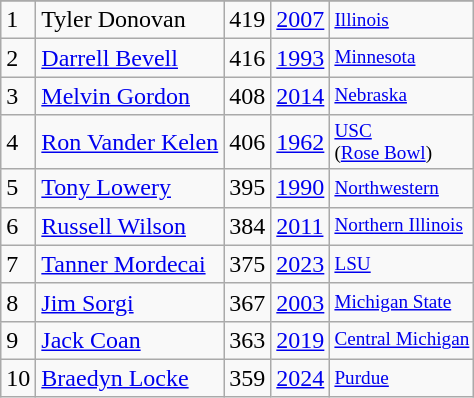<table class="wikitable">
<tr>
</tr>
<tr>
<td>1</td>
<td>Tyler Donovan</td>
<td><abbr>419</abbr></td>
<td><a href='#'>2007</a></td>
<td style="font-size:80%;"><a href='#'>Illinois</a></td>
</tr>
<tr>
<td>2</td>
<td><a href='#'>Darrell Bevell</a></td>
<td><abbr>416</abbr></td>
<td><a href='#'>1993</a></td>
<td style="font-size:80%;"><a href='#'>Minnesota</a></td>
</tr>
<tr>
<td>3</td>
<td><a href='#'>Melvin Gordon</a></td>
<td><abbr>408</abbr></td>
<td><a href='#'>2014</a></td>
<td style="font-size:80%;"><a href='#'>Nebraska</a></td>
</tr>
<tr>
<td>4</td>
<td><a href='#'>Ron Vander Kelen</a></td>
<td><abbr>406</abbr></td>
<td><a href='#'>1962</a></td>
<td style="font-size:80%;"><a href='#'>USC</a><br>(<a href='#'>Rose Bowl</a>)</td>
</tr>
<tr>
<td>5</td>
<td><a href='#'>Tony Lowery</a></td>
<td><abbr>395</abbr></td>
<td><a href='#'>1990</a></td>
<td style="font-size:80%;"><a href='#'>Northwestern</a></td>
</tr>
<tr>
<td>6</td>
<td><a href='#'>Russell Wilson</a></td>
<td><abbr>384</abbr></td>
<td><a href='#'>2011</a></td>
<td style="font-size:80%;"><a href='#'>Northern Illinois</a></td>
</tr>
<tr>
<td>7</td>
<td><a href='#'>Tanner Mordecai</a></td>
<td><abbr>375</abbr></td>
<td><a href='#'>2023</a></td>
<td style="font-size:80%;"><a href='#'>LSU</a></td>
</tr>
<tr>
<td>8</td>
<td><a href='#'>Jim Sorgi</a></td>
<td><abbr>367</abbr></td>
<td><a href='#'>2003</a></td>
<td style="font-size:80%;"><a href='#'>Michigan State</a></td>
</tr>
<tr>
<td>9</td>
<td><a href='#'>Jack Coan</a></td>
<td><abbr>363</abbr></td>
<td><a href='#'>2019</a></td>
<td style="font-size:80%;"><a href='#'>Central Michigan</a></td>
</tr>
<tr>
<td>10</td>
<td><a href='#'>Braedyn Locke</a></td>
<td><abbr>359</abbr></td>
<td><a href='#'>2024</a></td>
<td style="font-size:80%;"><a href='#'>Purdue</a></td>
</tr>
</table>
